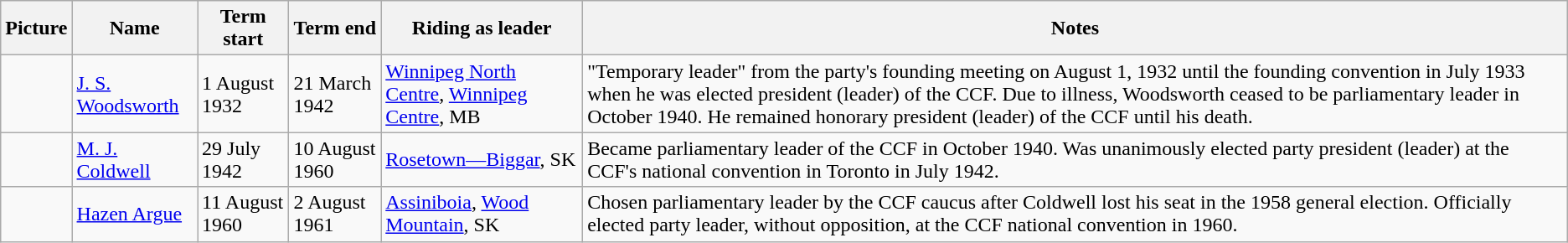<table class="wikitable">
<tr>
<th scope="col">Picture</th>
<th scope="col">Name</th>
<th scope="col">Term start</th>
<th scope="col">Term end</th>
<th scope="col">Riding as leader</th>
<th scope="col">Notes</th>
</tr>
<tr>
<td></td>
<td><a href='#'>J. S. Woodsworth</a></td>
<td>1 August 1932</td>
<td>21 March 1942</td>
<td><a href='#'>Winnipeg North Centre</a>, <a href='#'>Winnipeg Centre</a>, MB</td>
<td>"Temporary leader" from the party's founding meeting on August 1, 1932 until the founding convention in July 1933 when he was elected president (leader) of the CCF. Due to illness, Woodsworth ceased to be parliamentary leader in October 1940. He remained honorary president (leader) of the CCF until his death.</td>
</tr>
<tr>
<td></td>
<td><a href='#'>M. J. Coldwell</a></td>
<td>29 July 1942</td>
<td>10 August 1960</td>
<td><a href='#'>Rosetown—Biggar</a>, SK</td>
<td>Became parliamentary leader of the CCF in October 1940. Was unanimously elected party president (leader) at the CCF's national convention in Toronto in July 1942.</td>
</tr>
<tr>
<td></td>
<td><a href='#'>Hazen Argue</a></td>
<td>11 August 1960</td>
<td>2 August 1961</td>
<td><a href='#'>Assiniboia</a>, <a href='#'>Wood Mountain</a>, SK</td>
<td>Chosen parliamentary leader by the CCF caucus after Coldwell lost his seat in the 1958 general election. Officially elected party leader, without opposition, at the CCF national convention in 1960.</td>
</tr>
</table>
